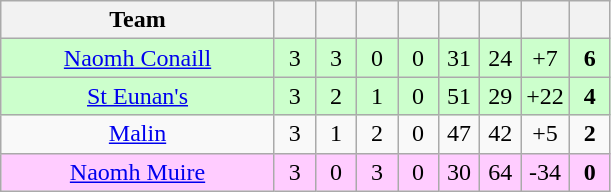<table class="wikitable" style="text-align:center">
<tr>
<th style="width:175px;">Team</th>
<th width="20"></th>
<th width="20"></th>
<th width="20"></th>
<th width="20"></th>
<th width="20"></th>
<th width="20"></th>
<th width="20"></th>
<th width="20"></th>
</tr>
<tr style="background:#cfc;">
<td><a href='#'>Naomh Conaill</a></td>
<td>3</td>
<td>3</td>
<td>0</td>
<td>0</td>
<td>31</td>
<td>24</td>
<td>+7</td>
<td><strong>6</strong></td>
</tr>
<tr style="background:#cfc;">
<td><a href='#'>St Eunan's</a></td>
<td>3</td>
<td>2</td>
<td>1</td>
<td>0</td>
<td>51</td>
<td>29</td>
<td>+22</td>
<td><strong>4</strong></td>
</tr>
<tr>
<td><a href='#'>Malin</a></td>
<td>3</td>
<td>1</td>
<td>2</td>
<td>0</td>
<td>47</td>
<td>42</td>
<td>+5</td>
<td><strong>2</strong></td>
</tr>
<tr style="background:#fcf;">
<td><a href='#'>Naomh Muire</a></td>
<td>3</td>
<td>0</td>
<td>3</td>
<td>0</td>
<td>30</td>
<td>64</td>
<td>-34</td>
<td><strong>0</strong></td>
</tr>
</table>
